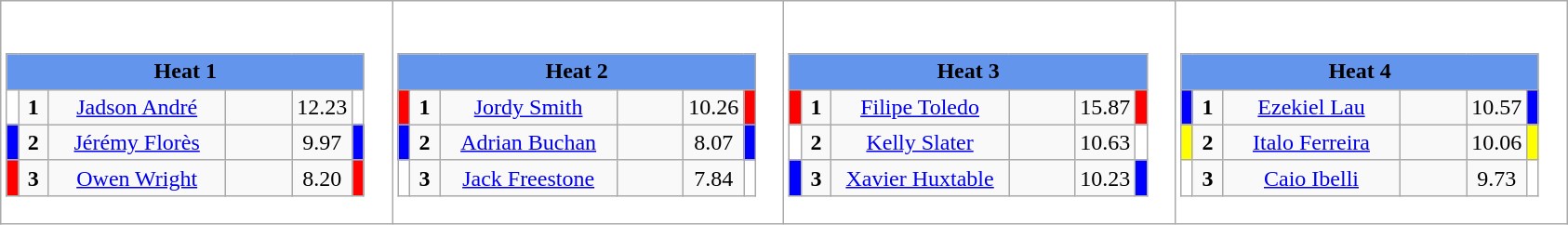<table class="wikitable" style="background:#fff;">
<tr>
<td><div><br><table class="wikitable">
<tr>
<td colspan="6"  style="text-align:center; background:#6495ed;"><strong>Heat 1</strong></td>
</tr>
<tr>
<td style="width:01px; background: #fff;"></td>
<td style="width:14px; text-align:center;"><strong>1</strong></td>
<td style="width:120px; text-align:center;"><a href='#'>Jadson André</a></td>
<td style="width:40px; text-align:center;"></td>
<td style="width:20px; text-align:center;">12.23</td>
<td style="width:01px; background: #fff;"></td>
</tr>
<tr>
<td style="width:01px; background: #00f;"></td>
<td style="width:14px; text-align:center;"><strong>2</strong></td>
<td style="width:120px; text-align:center;"><a href='#'>Jérémy Florès</a></td>
<td style="width:40px; text-align:center;"></td>
<td style="width:20px; text-align:center;">9.97</td>
<td style="width:01px; background: #00f;"></td>
</tr>
<tr>
<td style="width:01px; background: #f00;"></td>
<td style="width:14px; text-align:center;"><strong>3</strong></td>
<td style="width:120px; text-align:center;"><a href='#'>Owen Wright</a></td>
<td style="width:40px; text-align:center;"></td>
<td style="width:20px; text-align:center;">8.20</td>
<td style="width:01px; background: #f00;"></td>
</tr>
</table>
</div></td>
<td><div><br><table class="wikitable">
<tr>
<td colspan="6"  style="text-align:center; background:#6495ed;"><strong>Heat 2</strong></td>
</tr>
<tr>
<td style="width:01px; background: #f00;"></td>
<td style="width:14px; text-align:center;"><strong>1</strong></td>
<td style="width:120px; text-align:center;"><a href='#'>Jordy Smith</a></td>
<td style="width:40px; text-align:center;"></td>
<td style="width:20px; text-align:center;">10.26</td>
<td style="width:01px; background: #f00;"></td>
</tr>
<tr>
<td style="width:01px; background: #00f;"></td>
<td style="width:14px; text-align:center;"><strong>2</strong></td>
<td style="width:120px; text-align:center;"><a href='#'>Adrian Buchan</a></td>
<td style="width:40px; text-align:center;"></td>
<td style="width:20px; text-align:center;">8.07</td>
<td style="width:01px; background: #00f;"></td>
</tr>
<tr>
<td style="width:01px; background: #fff;"></td>
<td style="width:14px; text-align:center;"><strong>3</strong></td>
<td style="width:120px; text-align:center;"><a href='#'>Jack Freestone</a></td>
<td style="width:40px; text-align:center;"></td>
<td style="width:20px; text-align:center;">7.84</td>
<td style="width:01px; background: #fff;"></td>
</tr>
</table>
</div></td>
<td><div><br><table class="wikitable">
<tr>
<td colspan="6"  style="text-align:center; background:#6495ed;"><strong>Heat 3</strong></td>
</tr>
<tr>
<td style="width:01px; background: #f00;"></td>
<td style="width:14px; text-align:center;"><strong>1</strong></td>
<td style="width:120px; text-align:center;"><a href='#'>Filipe Toledo</a></td>
<td style="width:40px; text-align:center;"></td>
<td style="width:20px; text-align:center;">15.87</td>
<td style="width:01px; background: #f00;"></td>
</tr>
<tr>
<td style="width:01px; background: #fff;"></td>
<td style="width:14px; text-align:center;"><strong>2</strong></td>
<td style="width:120px; text-align:center;"><a href='#'>Kelly Slater</a></td>
<td style="width:40px; text-align:center;"></td>
<td style="width:20px; text-align:center;">10.63</td>
<td style="width:01px; background: #fff;"></td>
</tr>
<tr>
<td style="width:01px; background: #00f;"></td>
<td style="width:14px; text-align:center;"><strong>3</strong></td>
<td style="width:120px; text-align:center;"><a href='#'>Xavier Huxtable</a></td>
<td style="width:40px; text-align:center;"></td>
<td style="width:20px; text-align:center;">10.23</td>
<td style="width:01px; background: #00f;"></td>
</tr>
</table>
</div></td>
<td><div><br><table class="wikitable">
<tr>
<td colspan="6"  style="text-align:center; background:#6495ed;"><strong>Heat 4</strong></td>
</tr>
<tr>
<td style="width:01px; background: #00f;"></td>
<td style="width:14px; text-align:center;"><strong>1</strong></td>
<td style="width:120px; text-align:center;"><a href='#'>Ezekiel Lau</a></td>
<td style="width:40px; text-align:center;"></td>
<td style="width:20px; text-align:center;">10.57</td>
<td style="width:01px; background: #00f;"></td>
</tr>
<tr>
<td style="width:01px; background: #ff0;"></td>
<td style="width:14px; text-align:center;"><strong>2</strong></td>
<td style="width:120px; text-align:center;"><a href='#'>Italo Ferreira</a></td>
<td style="width:40px; text-align:center;"></td>
<td style="width:20px; text-align:center;">10.06</td>
<td style="width:01px; background: #ff0;"></td>
</tr>
<tr>
<td style="width:01px; background: #fff;"></td>
<td style="width:14px; text-align:center;"><strong>3</strong></td>
<td style="width:120px; text-align:center;"><a href='#'>Caio Ibelli</a></td>
<td style="width:40px; text-align:center;"></td>
<td style="width:20px; text-align:center;">9.73</td>
<td style="width:01px; background: #fff;"></td>
</tr>
</table>
</div></td>
</tr>
</table>
